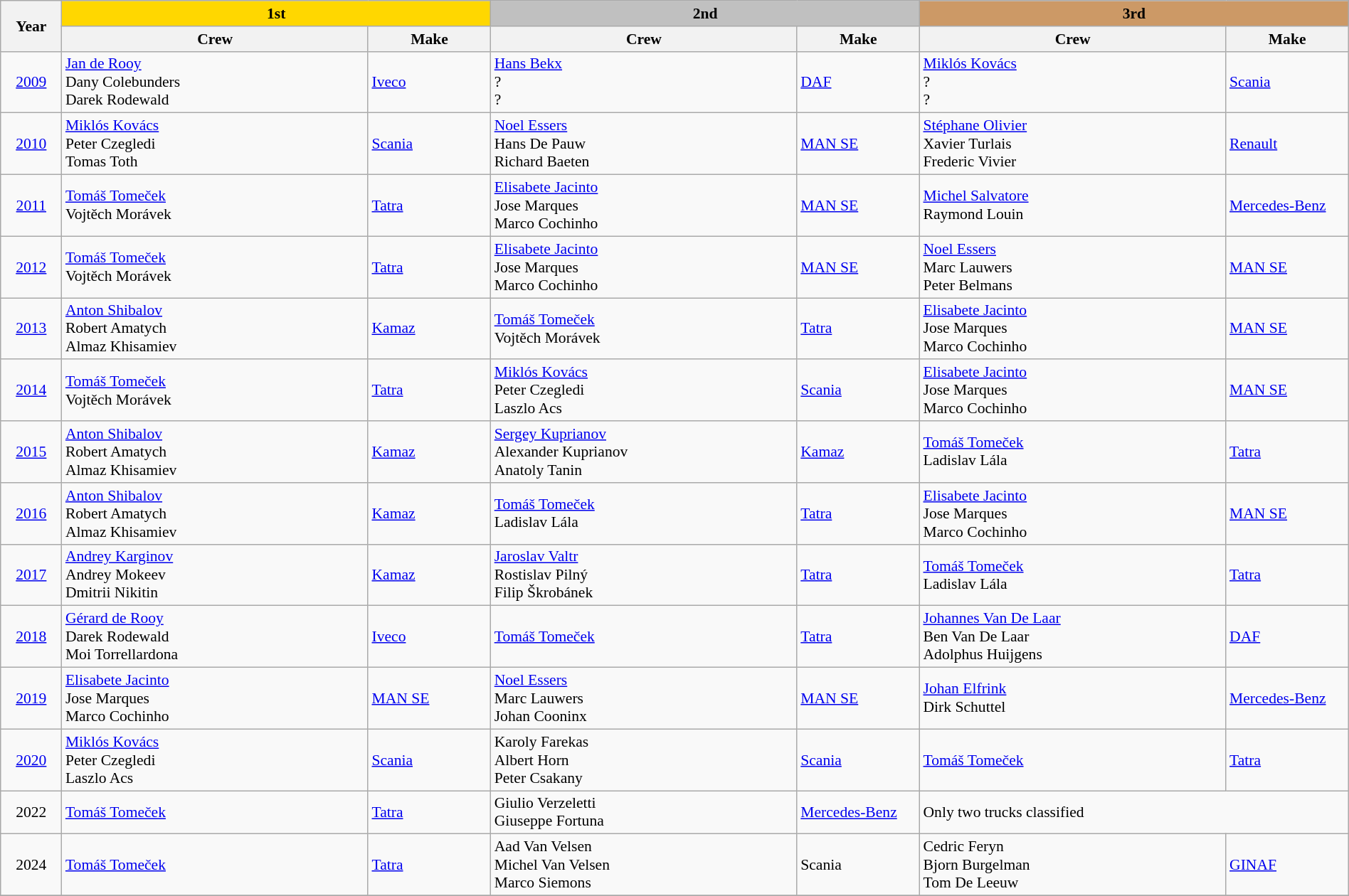<table class="wikitable" width=100% style="font-size:90%; text-align:left">
<tr>
<th rowspan=2 width=4%>Year</th>
<th colspan=2 style="width:32%; background:gold">1st</th>
<th colspan=2 style="width:32%; background:silver">2nd</th>
<th colspan=2 style="width:32%; background:#cc9966">3rd</th>
</tr>
<tr>
<th width=20%>Crew</th>
<th width=8%>Make</th>
<th width=20%>Crew</th>
<th width=8%>Make</th>
<th width=20%>Crew</th>
<th width=8%>Make</th>
</tr>
<tr>
<td align=center><a href='#'>2009</a></td>
<td> <a href='#'>Jan de Rooy</a><br> Dany Colebunders<br> Darek Rodewald</td>
<td><a href='#'>Iveco</a></td>
<td> <a href='#'>Hans Bekx</a><br>?<br>?</td>
<td><a href='#'>DAF</a></td>
<td> <a href='#'>Miklós Kovács</a><br>?<br>?</td>
<td><a href='#'>Scania</a></td>
</tr>
<tr>
<td align=center><a href='#'>2010</a></td>
<td> <a href='#'>Miklós Kovács</a><br> Peter Czegledi<br> Tomas Toth</td>
<td><a href='#'>Scania</a></td>
<td> <a href='#'>Noel Essers</a><br> Hans De Pauw<br> Richard Baeten</td>
<td><a href='#'>MAN SE</a></td>
<td> <a href='#'>Stéphane Olivier</a><br> Xavier Turlais<br> Frederic Vivier</td>
<td><a href='#'>Renault</a></td>
</tr>
<tr>
<td align=center><a href='#'>2011</a></td>
<td> <a href='#'>Tomáš Tomeček</a><br> Vojtěch Morávek</td>
<td><a href='#'>Tatra</a></td>
<td> <a href='#'>Elisabete Jacinto</a><br> Jose Marques<br> Marco Cochinho</td>
<td><a href='#'>MAN SE</a></td>
<td> <a href='#'>Michel Salvatore</a><br> Raymond Louin</td>
<td><a href='#'>Mercedes-Benz</a></td>
</tr>
<tr>
<td align=center><a href='#'>2012</a></td>
<td> <a href='#'>Tomáš Tomeček</a><br> Vojtěch Morávek</td>
<td><a href='#'>Tatra</a></td>
<td> <a href='#'>Elisabete Jacinto</a><br> Jose Marques<br> Marco Cochinho</td>
<td><a href='#'>MAN SE</a></td>
<td> <a href='#'>Noel Essers</a><br> Marc Lauwers<br> Peter Belmans</td>
<td><a href='#'>MAN SE</a></td>
</tr>
<tr>
<td align=center><a href='#'>2013</a></td>
<td> <a href='#'>Anton Shibalov</a><br> Robert Amatych<br> Almaz Khisamiev</td>
<td><a href='#'>Kamaz</a></td>
<td> <a href='#'>Tomáš Tomeček</a><br> Vojtěch Morávek</td>
<td><a href='#'>Tatra</a></td>
<td> <a href='#'>Elisabete Jacinto</a><br> Jose Marques<br> Marco Cochinho</td>
<td><a href='#'>MAN SE</a></td>
</tr>
<tr>
<td align=center><a href='#'>2014</a></td>
<td> <a href='#'>Tomáš Tomeček</a><br> Vojtěch Morávek</td>
<td><a href='#'>Tatra</a></td>
<td> <a href='#'>Miklós Kovács</a> <br> Peter Czegledi<br> Laszlo Acs</td>
<td><a href='#'>Scania</a></td>
<td> <a href='#'>Elisabete Jacinto</a><br> Jose Marques<br> Marco Cochinho</td>
<td><a href='#'>MAN SE</a></td>
</tr>
<tr>
<td align=center><a href='#'>2015</a></td>
<td> <a href='#'>Anton Shibalov</a><br> Robert Amatych<br> Almaz Khisamiev</td>
<td><a href='#'>Kamaz</a></td>
<td> <a href='#'>Sergey Kuprianov</a><br> Alexander Kuprianov<br> Anatoly Tanin</td>
<td><a href='#'>Kamaz</a></td>
<td> <a href='#'>Tomáš Tomeček</a><br> Ladislav Lála</td>
<td><a href='#'>Tatra</a></td>
</tr>
<tr>
<td align=center><a href='#'>2016</a></td>
<td> <a href='#'>Anton Shibalov</a><br> Robert Amatych<br> Almaz Khisamiev</td>
<td><a href='#'>Kamaz</a></td>
<td> <a href='#'>Tomáš Tomeček</a><br> Ladislav Lála</td>
<td><a href='#'>Tatra</a></td>
<td> <a href='#'>Elisabete Jacinto</a><br> Jose Marques<br> Marco Cochinho</td>
<td><a href='#'>MAN SE</a></td>
</tr>
<tr>
<td align=center><a href='#'>2017</a></td>
<td> <a href='#'>Andrey Karginov</a><br> Andrey Mokeev<br> Dmitrii Nikitin</td>
<td><a href='#'>Kamaz</a></td>
<td> <a href='#'>Jaroslav Valtr</a><br> Rostislav Pilný<br> Filip Škrobánek</td>
<td><a href='#'>Tatra</a></td>
<td> <a href='#'>Tomáš Tomeček</a><br> Ladislav Lála</td>
<td><a href='#'>Tatra</a></td>
</tr>
<tr>
<td align=center><a href='#'>2018</a></td>
<td> <a href='#'>Gérard de Rooy</a><br> Darek Rodewald<br> Moi Torrellardona</td>
<td><a href='#'>Iveco</a></td>
<td> <a href='#'>Tomáš Tomeček</a></td>
<td><a href='#'>Tatra</a></td>
<td> <a href='#'>Johannes Van De Laar</a><br> Ben Van De Laar<br> Adolphus Huijgens</td>
<td><a href='#'>DAF</a></td>
</tr>
<tr>
<td align=center><a href='#'>2019</a></td>
<td> <a href='#'>Elisabete Jacinto</a><br> Jose Marques<br> Marco Cochinho</td>
<td><a href='#'>MAN SE</a></td>
<td> <a href='#'>Noel Essers</a><br> Marc Lauwers<br> Johan Cooninx</td>
<td><a href='#'>MAN SE</a></td>
<td> <a href='#'>Johan Elfrink</a><br> Dirk Schuttel</td>
<td><a href='#'>Mercedes-Benz</a></td>
</tr>
<tr>
<td align=center><a href='#'>2020</a></td>
<td> <a href='#'>Miklós Kovács</a> <br> Peter Czegledi<br> Laszlo Acs</td>
<td><a href='#'>Scania</a></td>
<td> Karoly Farekas<br> Albert Horn<br> Peter Csakany</td>
<td><a href='#'>Scania</a></td>
<td> <a href='#'>Tomáš Tomeček</a></td>
<td><a href='#'>Tatra</a></td>
</tr>
<tr>
<td align=center>2022</td>
<td> <a href='#'>Tomáš Tomeček</a></td>
<td><a href='#'>Tatra</a></td>
<td> Giulio Verzeletti<br> Giuseppe Fortuna</td>
<td><a href='#'>Mercedes-Benz</a></td>
<td colspan="2">Only two trucks classified</td>
</tr>
<tr>
<td align=center>2024</td>
<td> <a href='#'>Tomáš Tomeček</a></td>
<td><a href='#'>Tatra</a></td>
<td><strong></strong> Aad Van Velsen<br><strong></strong> Michel Van Velsen<br><strong></strong> Marco Siemons</td>
<td>Scania</td>
<td><strong></strong> Cedric Feryn<br><strong></strong> Bjorn Burgelman<br><strong></strong> Tom De Leeuw</td>
<td><a href='#'>GINAF</a></td>
</tr>
<tr>
</tr>
</table>
